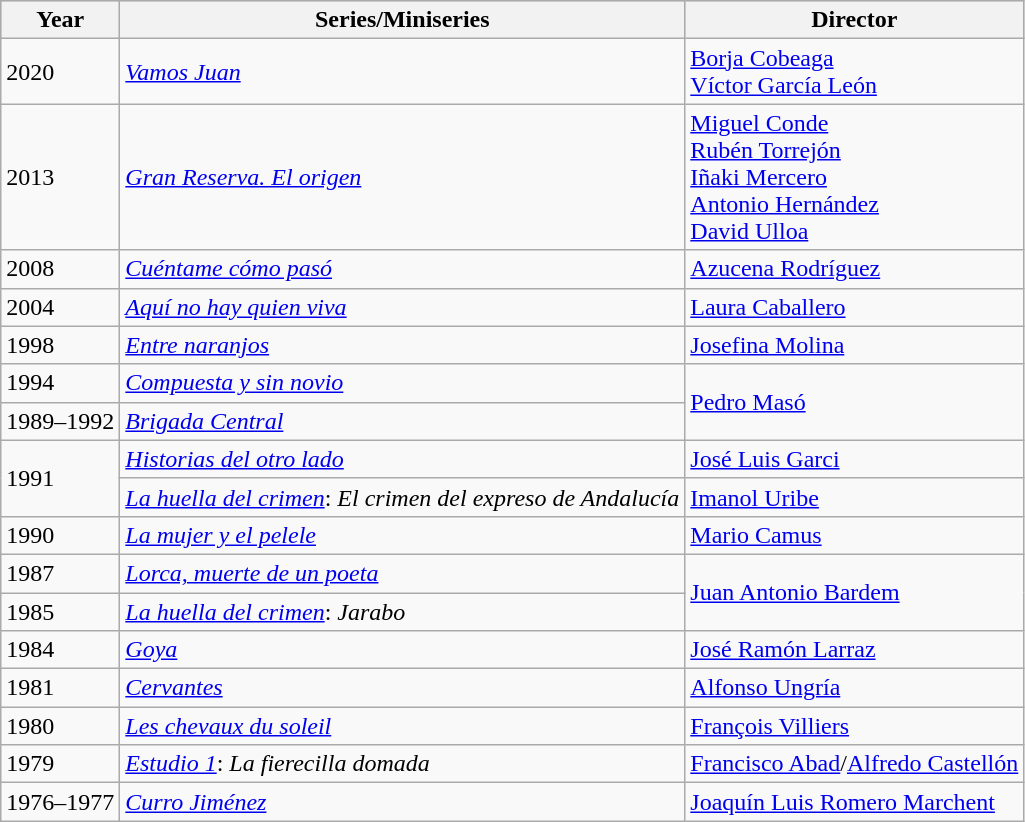<table class=wikitable>
<tr style="background:#ccc;">
<th>Year</th>
<th>Series/Miniseries</th>
<th>Director</th>
</tr>
<tr>
<td>2020</td>
<td><em><a href='#'>Vamos Juan</a></em></td>
<td><a href='#'>Borja Cobeaga</a><br><a href='#'>Víctor García León</a></td>
</tr>
<tr>
<td>2013</td>
<td><em><a href='#'>Gran Reserva. El origen</a></em></td>
<td><a href='#'>Miguel Conde</a><br><a href='#'>Rubén Torrejón</a><br><a href='#'>Iñaki Mercero</a><br><a href='#'>Antonio Hernández</a><br><a href='#'>David Ulloa</a></td>
</tr>
<tr>
<td>2008</td>
<td><em><a href='#'>Cuéntame cómo pasó</a></em></td>
<td><a href='#'>Azucena Rodríguez</a></td>
</tr>
<tr>
<td>2004</td>
<td><em><a href='#'>Aquí no hay quien viva</a></em></td>
<td><a href='#'>Laura Caballero</a></td>
</tr>
<tr>
<td>1998</td>
<td><em><a href='#'>Entre naranjos</a></em></td>
<td><a href='#'>Josefina Molina</a></td>
</tr>
<tr>
<td>1994</td>
<td><em><a href='#'>Compuesta y sin novio</a></em></td>
<td rowspan="2"><a href='#'>Pedro Masó</a></td>
</tr>
<tr>
<td>1989–1992</td>
<td><em><a href='#'>Brigada Central</a></em></td>
</tr>
<tr>
<td rowspan="2">1991</td>
<td><em><a href='#'>Historias del otro lado</a></em></td>
<td><a href='#'>José Luis Garci</a></td>
</tr>
<tr>
<td><em><a href='#'>La huella del crimen</a></em>: <em>El crimen del expreso de Andalucía</em></td>
<td><a href='#'>Imanol Uribe</a></td>
</tr>
<tr>
<td>1990</td>
<td><em><a href='#'>La mujer y el pelele</a></em></td>
<td><a href='#'>Mario Camus</a></td>
</tr>
<tr>
<td>1987</td>
<td><em><a href='#'>Lorca, muerte de un poeta</a></em></td>
<td rowspan="2"><a href='#'>Juan Antonio Bardem</a></td>
</tr>
<tr>
<td>1985</td>
<td><em><a href='#'>La huella del crimen</a></em>: <em>Jarabo</em></td>
</tr>
<tr>
<td>1984</td>
<td><em><a href='#'>Goya</a></em></td>
<td><a href='#'>José Ramón Larraz</a></td>
</tr>
<tr>
<td>1981</td>
<td><em><a href='#'>Cervantes</a></em></td>
<td><a href='#'>Alfonso Ungría</a></td>
</tr>
<tr>
<td>1980</td>
<td><em><a href='#'>Les chevaux du soleil</a></em></td>
<td><a href='#'>François Villiers</a></td>
</tr>
<tr>
<td>1979</td>
<td><em><a href='#'>Estudio 1</a></em>: <em>La fierecilla domada</em></td>
<td><a href='#'>Francisco Abad</a>/<a href='#'>Alfredo Castellón</a></td>
</tr>
<tr>
<td>1976–1977</td>
<td><em><a href='#'>Curro Jiménez</a></em></td>
<td><a href='#'>Joaquín Luis Romero Marchent</a></td>
</tr>
</table>
